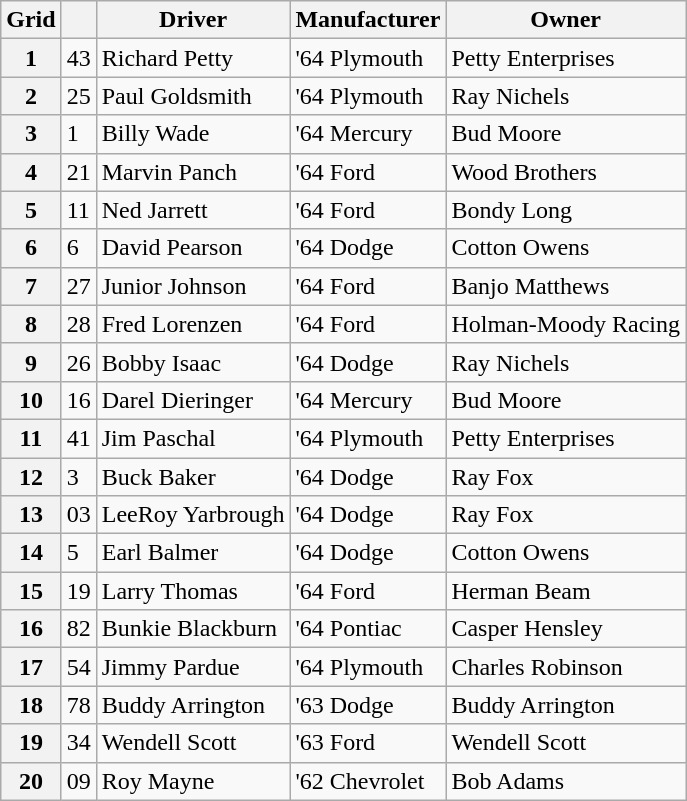<table class="wikitable">
<tr>
<th>Grid</th>
<th></th>
<th>Driver</th>
<th>Manufacturer</th>
<th>Owner</th>
</tr>
<tr>
<th>1</th>
<td>43</td>
<td>Richard Petty</td>
<td>'64 Plymouth</td>
<td>Petty Enterprises</td>
</tr>
<tr>
<th>2</th>
<td>25</td>
<td>Paul Goldsmith</td>
<td>'64 Plymouth</td>
<td>Ray Nichels</td>
</tr>
<tr>
<th>3</th>
<td>1</td>
<td>Billy Wade</td>
<td>'64 Mercury</td>
<td>Bud Moore</td>
</tr>
<tr>
<th>4</th>
<td>21</td>
<td>Marvin Panch</td>
<td>'64 Ford</td>
<td>Wood Brothers</td>
</tr>
<tr>
<th>5</th>
<td>11</td>
<td>Ned Jarrett</td>
<td>'64 Ford</td>
<td>Bondy Long</td>
</tr>
<tr>
<th>6</th>
<td>6</td>
<td>David Pearson</td>
<td>'64 Dodge</td>
<td>Cotton Owens</td>
</tr>
<tr>
<th>7</th>
<td>27</td>
<td>Junior Johnson</td>
<td>'64 Ford</td>
<td>Banjo Matthews</td>
</tr>
<tr>
<th>8</th>
<td>28</td>
<td>Fred Lorenzen</td>
<td>'64 Ford</td>
<td>Holman-Moody Racing</td>
</tr>
<tr>
<th>9</th>
<td>26</td>
<td>Bobby Isaac</td>
<td>'64 Dodge</td>
<td>Ray Nichels</td>
</tr>
<tr>
<th>10</th>
<td>16</td>
<td>Darel Dieringer</td>
<td>'64 Mercury</td>
<td>Bud Moore</td>
</tr>
<tr>
<th>11</th>
<td>41</td>
<td>Jim Paschal</td>
<td>'64 Plymouth</td>
<td>Petty Enterprises</td>
</tr>
<tr>
<th>12</th>
<td>3</td>
<td>Buck Baker</td>
<td>'64 Dodge</td>
<td>Ray Fox</td>
</tr>
<tr>
<th>13</th>
<td>03</td>
<td>LeeRoy Yarbrough</td>
<td>'64 Dodge</td>
<td>Ray Fox</td>
</tr>
<tr>
<th>14</th>
<td>5</td>
<td>Earl Balmer</td>
<td>'64 Dodge</td>
<td>Cotton Owens</td>
</tr>
<tr>
<th>15</th>
<td>19</td>
<td>Larry Thomas</td>
<td>'64 Ford</td>
<td>Herman Beam</td>
</tr>
<tr>
<th>16</th>
<td>82</td>
<td>Bunkie Blackburn</td>
<td>'64 Pontiac</td>
<td>Casper Hensley</td>
</tr>
<tr>
<th>17</th>
<td>54</td>
<td>Jimmy Pardue</td>
<td>'64 Plymouth</td>
<td>Charles Robinson</td>
</tr>
<tr>
<th>18</th>
<td>78</td>
<td>Buddy Arrington</td>
<td>'63 Dodge</td>
<td>Buddy Arrington</td>
</tr>
<tr>
<th>19</th>
<td>34</td>
<td>Wendell Scott</td>
<td>'63 Ford</td>
<td>Wendell Scott</td>
</tr>
<tr>
<th>20</th>
<td>09</td>
<td>Roy Mayne</td>
<td>'62 Chevrolet</td>
<td>Bob Adams</td>
</tr>
</table>
